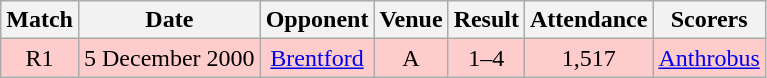<table class="wikitable" style="font-size:100%; text-align:center">
<tr>
<th>Match</th>
<th>Date</th>
<th>Opponent</th>
<th>Venue</th>
<th>Result</th>
<th>Attendance</th>
<th>Scorers</th>
</tr>
<tr style="background: #FFCCCC;">
<td>R1</td>
<td>5 December 2000</td>
<td><a href='#'>Brentford</a></td>
<td>A</td>
<td>1–4</td>
<td>1,517</td>
<td><a href='#'>Anthrobus</a></td>
</tr>
</table>
